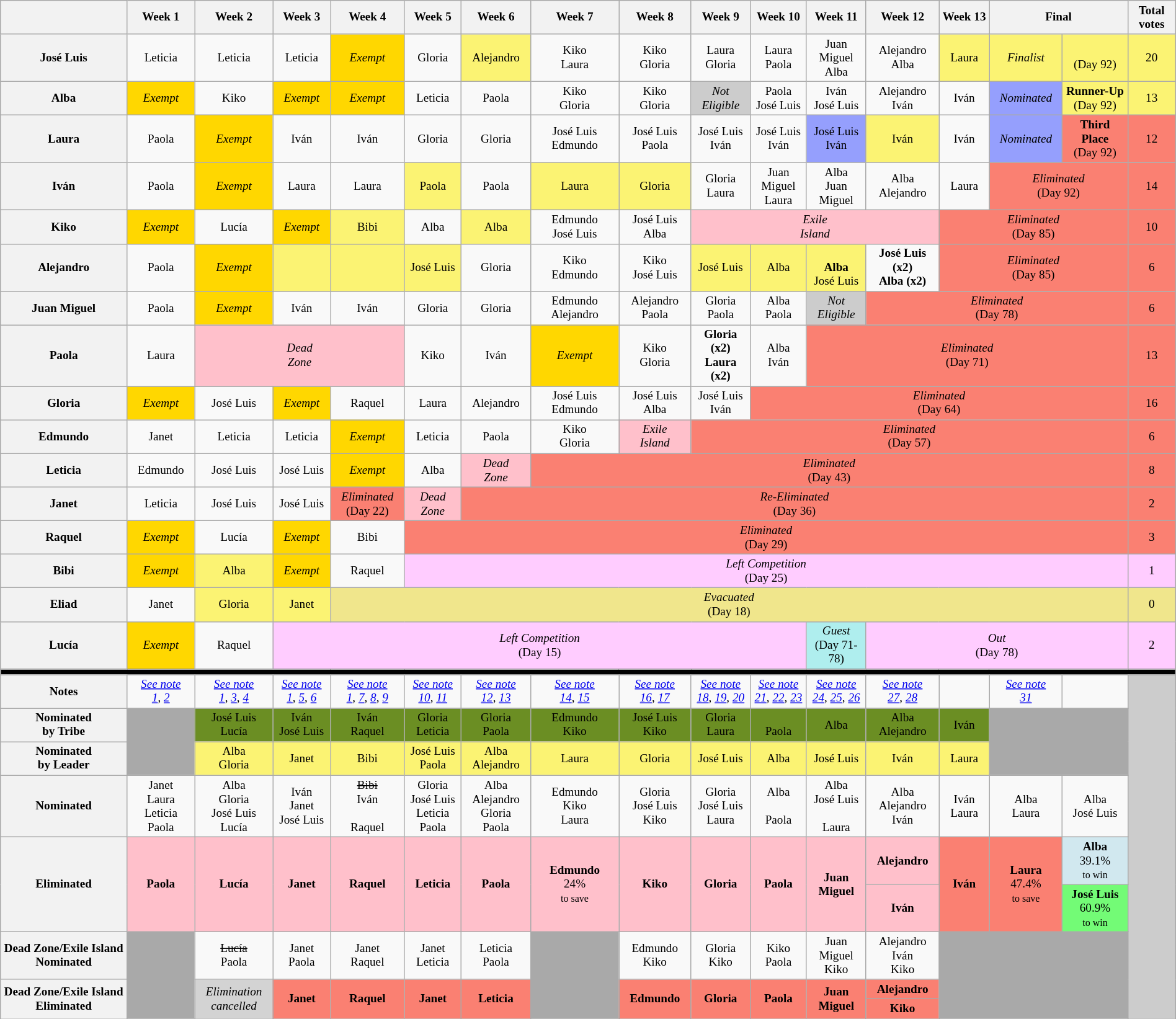<table class="wikitable" style="font-size:80%; text-align:center; width: 100%;">
<tr>
<th style="width: 4%"></th>
<th style="width: 1%;">Week 1</th>
<th style="width: 1%;">Week 2</th>
<th style="width: 1%;">Week 3</th>
<th style="width: 1%;">Week 4</th>
<th style="width: 1%;">Week 5</th>
<th style="width: 1%;">Week 6</th>
<th style="width: 2%;">Week 7</th>
<th style="width: 1%;">Week 8</th>
<th style="width: 1%;">Week 9</th>
<th style="width: 1%;">Week 10</th>
<th style="width: 1%;">Week 11</th>
<th style="width: 1%;">Week 12</th>
<th style="width: 1%;">Week 13</th>
<th colspan="2" style="width: 2%;">Final</th>
<th style="width:1%">Total votes</th>
</tr>
<tr>
<th>José Luis</th>
<td>Leticia</td>
<td>Leticia</td>
<td>Leticia</td>
<td style="background:#FFD700;"><em>Exempt</em></td>
<td>Gloria</td>
<td style="background:#FBF373;">Alejandro</td>
<td>Kiko<br>Laura</td>
<td>Kiko<br>Gloria</td>
<td>Laura<br>Gloria</td>
<td>Laura<br>Paola</td>
<td>Juan Miguel<br>Alba</td>
<td>Alejandro<br>Alba</td>
<td style="background:#FBF373;">Laura</td>
<td style="background:#FBF373;"><em>Finalist</em></td>
<td style="background:#FBF373;"><br>(Day 92)</td>
<td style="background:#FBF373;">20</td>
</tr>
<tr>
<th>Alba</th>
<td style="background:#FFD700"><em>Exempt</em></td>
<td>Kiko</td>
<td style="background:#FFD700;"><em>Exempt</em></td>
<td style="background:#FFD700;"><em>Exempt</em></td>
<td>Leticia</td>
<td>Paola</td>
<td>Kiko<br>Gloria</td>
<td>Kiko<br>Gloria</td>
<td style="background:#CCC;"><em>Not<br>Eligible</em></td>
<td>Paola<br>José Luis</td>
<td>Iván<br>José Luis</td>
<td>Alejandro<br>Iván</td>
<td>Iván</td>
<td style="background:#959FFD; text-align:center"><em>Nominated</em></td>
<td style="background:#FBF373;"><strong>Runner-Up</strong><br>(Day 92)</td>
<td style="background:#FBF373;">13</td>
</tr>
<tr>
<th>Laura</th>
<td>Paola</td>
<td style="background:#FFD700"><em>Exempt</em></td>
<td>Iván</td>
<td>Iván</td>
<td>Gloria</td>
<td>Gloria</td>
<td>José Luis<br>Edmundo</td>
<td>José Luis<br>Paola</td>
<td>José Luis<br>Iván</td>
<td>José Luis<br>Iván</td>
<td style="background:#959FFD; text-align:center">José Luis<br>Iván</td>
<td style="background:#FBF373;">Iván</td>
<td>Iván</td>
<td style="background:#959FFD; text-align:center"><em>Nominated</em></td>
<td style="background:#FA8072"><strong>Third Place</strong><br>(Day 92)</td>
<td style="background:#FA8072">12</td>
</tr>
<tr>
<th>Iván</th>
<td>Paola</td>
<td style="background:#FFD700"><em>Exempt</em></td>
<td>Laura</td>
<td>Laura</td>
<td style="background:#FBF373;">Paola</td>
<td>Paola</td>
<td style="background:#FBF373;">Laura</td>
<td style="background:#FBF373;">Gloria</td>
<td>Gloria<br>Laura</td>
<td>Juan Miguel<br>Laura</td>
<td>Alba<br>Juan Miguel</td>
<td>Alba<br>Alejandro</td>
<td>Laura</td>
<td colspan="2" style="background:#FA8072;"><em>Eliminated</em><br>(Day 92)</td>
<td style="background:#FA8072;">14</td>
</tr>
<tr>
<th>Kiko</th>
<td style="background:#FFD700"><em>Exempt</em></td>
<td>Lucía</td>
<td style="background:#FFD700"><em>Exempt</em></td>
<td style="background:#FBF373;">Bibi</td>
<td>Alba</td>
<td style="background:#FBF373;">Alba</td>
<td>Edmundo<br>José Luis</td>
<td>José Luis<br>Alba</td>
<td style="background-color: pink;" colspan=4><em>Exile<br>Island</em></td>
<td colspan="3" style="background:#FA8072;"><em>Eliminated</em><br>(Day 85)</td>
<td style="background:#FA8072;">10</td>
</tr>
<tr>
<th>Alejandro</th>
<td>Paola</td>
<td style="background:#FFD700"><em>Exempt</em></td>
<td style="background:#FBF373;"></td>
<td style="background:#FBF373;"></td>
<td style="background:#FBF373;">José Luis</td>
<td>Gloria</td>
<td>Kiko<br>Edmundo</td>
<td>Kiko<br>José Luis</td>
<td style="background:#FBF373;">José Luis</td>
<td style="background:#FBF373;">Alba</td>
<td style="background:#FBF373;"><strong><br>Alba<br></strong>José Luis</td>
<td><strong>José Luis (x2)<br>Alba (x2)</strong></td>
<td colspan="3" style="background:#FA8072;"><em>Eliminated</em><br>(Day 85)</td>
<td style="background:#FA8072;">6</td>
</tr>
<tr>
<th>Juan Miguel</th>
<td>Paola</td>
<td style="background:#FFD700"><em>Exempt</em></td>
<td>Iván</td>
<td>Iván</td>
<td>Gloria</td>
<td>Gloria</td>
<td>Edmundo<br>Alejandro</td>
<td>Alejandro<br>Paola</td>
<td>Gloria<br>Paola</td>
<td>Alba<br>Paola</td>
<td style="background:#CCC;"><em>Not<br>Eligible</em></td>
<td colspan="4" style="background:#FA8072;"><em>Eliminated</em><br>(Day 78)</td>
<td style="background:#FA8072;">6</td>
</tr>
<tr>
<th>Paola</th>
<td>Laura</td>
<td colspan="3" style="background-color: pink;"><em>Dead<br>Zone</em></td>
<td>Kiko</td>
<td>Iván</td>
<td style="background:#FFD700;"><em>Exempt</em></td>
<td>Kiko<br>Gloria</td>
<td><strong>Gloria (x2)<br>Laura (x2)</strong></td>
<td>Alba<br>Iván</td>
<td colspan="5" style="background:#FA8072;"><em>Eliminated</em><br>(Day 71)</td>
<td style="background:#FA8072;">13</td>
</tr>
<tr>
<th>Gloria</th>
<td style="background:#FFD700"><em>Exempt</em></td>
<td>José Luis</td>
<td style="background:#FFD700"><em>Exempt</em></td>
<td>Raquel</td>
<td>Laura</td>
<td>Alejandro</td>
<td>José Luis<br>Edmundo</td>
<td>José Luis<br>Alba</td>
<td>José Luis<br>Iván</td>
<td colspan="6" style="background:#FA8072;"><em>Eliminated</em><br>(Day 64)</td>
<td style="background:#FA8072;">16</td>
</tr>
<tr>
<th>Edmundo</th>
<td>Janet</td>
<td>Leticia</td>
<td>Leticia</td>
<td style="background:#FFD700;"><em>Exempt</em></td>
<td>Leticia</td>
<td>Paola</td>
<td>Kiko<br>Gloria</td>
<td style="background:pink;"><em>Exile<br>Island</em></td>
<td colspan="7" style="background:#FA8072;"><em>Eliminated</em><br>(Day 57)</td>
<td style="background:#FA8072;">6</td>
</tr>
<tr>
<th>Leticia</th>
<td>Edmundo</td>
<td>José Luis</td>
<td>José Luis</td>
<td style="background:#FFD700;"><em>Exempt</em></td>
<td>Alba</td>
<td style="background-color: pink;"><em>Dead<br>Zone</em></td>
<td colspan="9" style="background:#FA8072;"><em>Eliminated</em><br>(Day 43)</td>
<td style="background:#FA8072;">8</td>
</tr>
<tr>
<th>Janet</th>
<td>Leticia</td>
<td>José Luis</td>
<td>José Luis</td>
<td style="background-color: rgb(250, 128, 114);"><em>Eliminated</em><br>(Day 22)</td>
<td style="background-color: pink;"><em>Dead<br>Zone</em></td>
<td colspan="10" style="background:#FA8072;"><em>Re-Eliminated</em><br>(Day 36)</td>
<td style="background:#FA8072;">2</td>
</tr>
<tr>
<th>Raquel</th>
<td style="background:#FFD700"><em>Exempt</em></td>
<td>Lucía</td>
<td style="background:#FFD700"><em>Exempt</em></td>
<td>Bibi</td>
<td colspan="11" style="background:#FA8072;"><em>Eliminated</em><br>(Day 29)</td>
<td style="background:#FA8072;">3</td>
</tr>
<tr>
<th>Bibi</th>
<td style="background:#FFD700"><em>Exempt</em></td>
<td style="background:#FBF373;">Alba</td>
<td style="background:#FFD700"><em>Exempt</em></td>
<td>Raquel</td>
<td colspan="11" style="background:#ffccff;"><em>Left Competition</em><br>(Day 25)</td>
<td style="background:#ffccff;">1</td>
</tr>
<tr>
<th>Eliad</th>
<td>Janet</td>
<td style="background:#FBF373;">Gloria</td>
<td style="background:#FBF373;">Janet</td>
<td colspan="12" style="background-color: khaki;"><em>Evacuated</em><br>(Day 18)</td>
<td style="background-color: khaki;">0</td>
</tr>
<tr>
<th>Lucía</th>
<td style="background:#FFD700"><em>Exempt</em></td>
<td>Raquel</td>
<td colspan="8" style="background:#ffccff;"><em>Left Competition</em><br>(Day 15)</td>
<td style="background:#AFEEEE; text-align:center"><em>Guest</em><br>(Day 71-78)</td>
<td colspan="4" style="background:#ffccff;"><em>Out</em><br>(Day 78)</td>
<td style="background:#ffccff;">2</td>
</tr>
<tr>
<th colspan="17" style="background-color: black;"></th>
</tr>
<tr>
<th>Notes</th>
<td><em><a href='#'>See note<br>1</a></em>, <em><a href='#'>2</a></em></td>
<td><em><a href='#'>See note<br>1</a></em>, <em><a href='#'>3</a></em>, <em><a href='#'>4</a></em></td>
<td><em><a href='#'>See note<br>1</a></em>, <em><a href='#'>5</a></em>, <em><a href='#'>6</a></em></td>
<td><em><a href='#'>See note<br>1</a></em>, <em><a href='#'>7</a></em>, <em><a href='#'>8</a></em>, <em><a href='#'>9</a></em></td>
<td><em><a href='#'>See note<br>10</a></em>, <em><a href='#'>11</a></em></td>
<td><em><a href='#'>See note<br>12</a></em>, <em><a href='#'>13</a></em></td>
<td><em><a href='#'>See note<br>14</a></em>, <em><a href='#'>15</a></em></td>
<td><em><a href='#'>See note<br>16</a></em>, <em><a href='#'>17</a></em></td>
<td><em><a href='#'>See note<br>18</a></em>, <em><a href='#'>19</a></em>, <em><a href='#'>20</a></em></td>
<td><em><a href='#'>See note<br>21</a></em>, <em><a href='#'>22</a></em>, <em><a href='#'>23</a></em></td>
<td><em><a href='#'>See note<br>24</a></em>, <em><a href='#'>25</a></em>, <em><a href='#'>26</a></em></td>
<td><em><a href='#'>See note<br>27</a></em>, <em><a href='#'>28</a></em></td>
<td></td>
<td><em><a href='#'>See note<br>31</a></em></td>
<td></td>
<td rowspan="9" style="background-color: rgb(204, 204, 204);"></td>
</tr>
<tr>
<th>Nominated<br>by Tribe</th>
<td rowspan="2" style="background-color: darkgray;"></td>
<td bgcolor="#6B8E23"><span>José Luis<br>Lucía</span></td>
<td bgcolor="#6B8E23"><span>Iván<br>José Luis</span></td>
<td bgcolor="#6B8E23"><span>Iván<br>Raquel</span></td>
<td bgcolor="#6B8E23"><span>Gloria<br>Leticia</span></td>
<td bgcolor="#6B8E23"><span>Gloria<br>Paola</span></td>
<td bgcolor="#6B8E23"><span>Edmundo<br>Kiko</span></td>
<td bgcolor="#6B8E23"><span>José Luis<br>Kiko</span></td>
<td bgcolor="#6B8E23"><span>Gloria<br>Laura</span></td>
<td bgcolor="#6B8E23"><span><br>Paola</span></td>
<td bgcolor="#6B8E23"><span>Alba<br></span></td>
<td bgcolor="#6B8E23"><span>Alba<br>Alejandro</span></td>
<td bgcolor="#6B8E23"><span>Iván</span></td>
<td colspan="2" rowspan="2" style="background-color: darkgray;"></td>
</tr>
<tr>
<th>Nominated<br>by Leader</th>
<td style="background:#FBF373">Alba<br>Gloria</td>
<td style="background:#FBF373">Janet<br></td>
<td style="background:#FBF373">Bibi<br></td>
<td style="background:#FBF373">José Luis<br>Paola</td>
<td style="background:#FBF373">Alba<br>Alejandro</td>
<td style="background:#FBF373">Laura</td>
<td style="background:#FBF373">Gloria</td>
<td style="background:#FBF373">José Luis</td>
<td style="background:#FBF373">Alba</td>
<td style="background:#FBF373">José Luis</td>
<td style="background:#FBF373">Iván</td>
<td style="background:#FBF373">Laura</td>
</tr>
<tr>
<th>Nominated</th>
<td>Janet<br>Laura<br>Leticia<br>Paola</td>
<td>Alba<br>Gloria<br>José Luis<br>Lucía</td>
<td>Iván<br>Janet<br>José Luis<br></td>
<td><s>Bibi</s><br>Iván<br><br>Raquel</td>
<td>Gloria<br>José Luis<br>Leticia<br>Paola</td>
<td>Alba<br>Alejandro<br>Gloria<br>Paola</td>
<td>Edmundo<br>Kiko<br>Laura</td>
<td>Gloria<br>José Luis<br>Kiko</td>
<td>Gloria<br>José Luis<br>Laura</td>
<td>Alba<br><br>Paola</td>
<td>Alba<br>José Luis<br><br>Laura</td>
<td>Alba<br>Alejandro<br>Iván</td>
<td>Iván<br>Laura</td>
<td>Alba<br>Laura</td>
<td>Alba<br>José Luis</td>
</tr>
<tr>
<th rowspan="2">Eliminated</th>
<td rowspan="2" style="background:pink"><strong>Paola</strong><br><small></small></td>
<td rowspan="2" style="background:pink"><strong>Lucía</strong><br><small></small></td>
<td rowspan="2" style="background:pink"><strong>Janet</strong><br><small></small></td>
<td rowspan="2" style="background:pink"><strong>Raquel</strong><br><small></small></td>
<td rowspan="2" style="background:pink"><strong>Leticia</strong><br><small></small></td>
<td rowspan="2" style="background:pink"><strong>Paola</strong><br><small></small></td>
<td rowspan="2" style="background:pink"><strong>Edmundo</strong><br>24%<small><br>to save</small></td>
<td rowspan="2" style="background:pink"><strong>Kiko</strong><br><small></small></td>
<td rowspan="2" style="background:pink"><strong>Gloria</strong><br><small></small></td>
<td rowspan="2" style="background:pink"><strong>Paola</strong><br><small></small></td>
<td rowspan="2" style="background:pink"><strong>Juan Miguel</strong><br><small></small></td>
<td style="background:pink"><strong>Alejandro</strong><br><small></small></td>
<td rowspan="2" style="background:#FA8072"><strong>Iván</strong><br><small></small></td>
<td rowspan="2" style="background:#FA8072"><strong>Laura</strong><br>47.4%<br><small>to save</small></td>
<td style="background:#D1E8EF"><strong>Alba</strong><br>39.1%<br><small>to win</small></td>
</tr>
<tr>
<td style="background:pink"><strong>Iván</strong><br><small></small></td>
<td style="background:#73FB76"><strong>José Luis</strong><br>60.9%<br><small>to win</small></td>
</tr>
<tr>
<th>Dead Zone/Exile Island<br>Nominated</th>
<td rowspan="3" style="background:darkgray"></td>
<td><s>Lucía</s><br>Paola</td>
<td>Janet<br>Paola</td>
<td>Janet<br>Raquel</td>
<td>Janet<br>Leticia</td>
<td>Leticia<br>Paola</td>
<td rowspan="3" style="background:darkgray"></td>
<td>Edmundo<br>Kiko</td>
<td>Gloria<br>Kiko</td>
<td>Kiko<br>Paola</td>
<td>Juan Miguel<br>Kiko</td>
<td>Alejandro<br>Iván<br>Kiko</td>
<td colspan="3" rowspan="3" style="background-color: darkgray;"></td>
</tr>
<tr>
<th rowspan="2">Dead Zone/Exile Island<br>Eliminated</th>
<td rowspan="2" style="background: lightgray"><em>Elimination<br>cancelled</em></td>
<td rowspan="2" style="background:#FA8072"><strong>Janet</strong><br><small></small></td>
<td rowspan="2" style="background:#FA8072"><strong>Raquel</strong><br><small></small></td>
<td rowspan="2" style="background:#FA8072"><strong>Janet</strong><br><small></small></td>
<td rowspan="2" style="background:#FA8072"><strong>Leticia</strong><br><small></small></td>
<td rowspan="2" style="background:#FA8072"><strong>Edmundo</strong><br><small></small></td>
<td rowspan="2" style="background:#FA8072"><strong>Gloria</strong><br><small></small></td>
<td rowspan="2" style="background:#FA8072"><strong>Paola</strong><br><small></small></td>
<td rowspan="2" style="background:#FA8072"><strong>Juan Miguel</strong><br><small></small></td>
<td style="background:#FA8072"><strong>Alejandro</strong><br><small></small></td>
</tr>
<tr>
<td style="background:#FA8072"><strong>Kiko</strong><br><small></small></td>
</tr>
</table>
